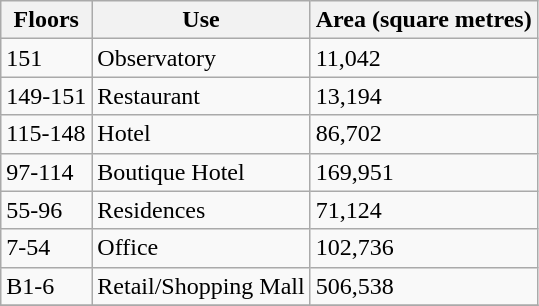<table class="wikitable">
<tr>
<th>Floors</th>
<th>Use</th>
<th>Area (square metres)</th>
</tr>
<tr>
<td>151</td>
<td>Observatory</td>
<td>11,042</td>
</tr>
<tr>
<td>149-151</td>
<td>Restaurant</td>
<td>13,194</td>
</tr>
<tr>
<td>115-148</td>
<td>Hotel</td>
<td>86,702</td>
</tr>
<tr>
<td>97-114</td>
<td>Boutique Hotel</td>
<td>169,951</td>
</tr>
<tr>
<td>55-96</td>
<td>Residences</td>
<td>71,124</td>
</tr>
<tr>
<td>7-54</td>
<td>Office</td>
<td>102,736</td>
</tr>
<tr>
<td>B1-6</td>
<td>Retail/Shopping Mall</td>
<td>506,538</td>
</tr>
<tr>
</tr>
</table>
